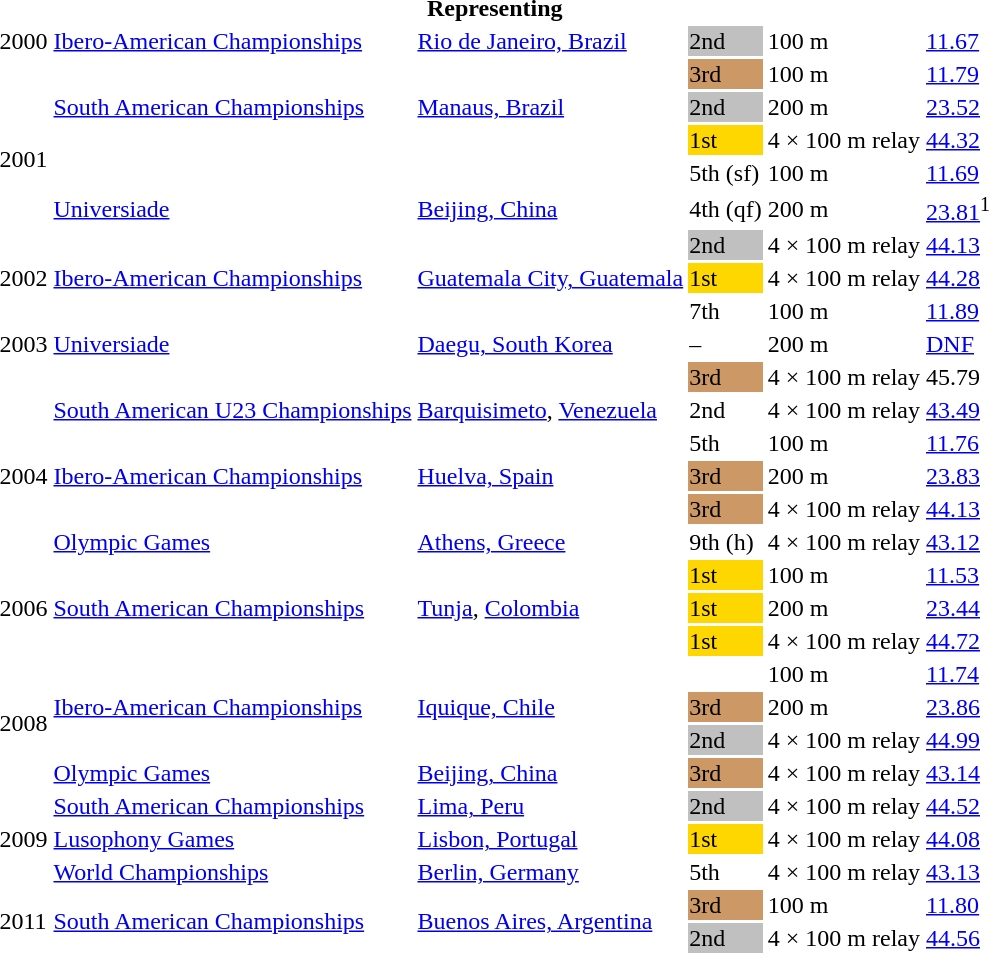<table>
<tr>
<th colspan="6">Representing </th>
</tr>
<tr>
<td>2000</td>
<td><a href='#'>Ibero-American Championships</a></td>
<td><a href='#'>Rio de Janeiro, Brazil</a></td>
<td bgcolor="silver">2nd</td>
<td>100 m</td>
<td><a href='#'>11.67</a></td>
</tr>
<tr>
<td rowspan=6>2001</td>
<td rowspan=3><a href='#'>South American Championships</a></td>
<td rowspan=3><a href='#'>Manaus, Brazil</a></td>
<td bgcolor="cc9966">3rd</td>
<td>100 m</td>
<td><a href='#'>11.79</a></td>
</tr>
<tr>
<td bgcolor="silver">2nd</td>
<td>200 m</td>
<td><a href='#'>23.52</a></td>
</tr>
<tr>
<td bgcolor="gold">1st</td>
<td>4 × 100 m relay</td>
<td><a href='#'>44.32</a></td>
</tr>
<tr>
<td rowspan=3><a href='#'>Universiade</a></td>
<td rowspan=3><a href='#'>Beijing, China</a></td>
<td>5th (sf)</td>
<td>100 m</td>
<td><a href='#'>11.69</a></td>
</tr>
<tr>
<td>4th (qf)</td>
<td>200 m</td>
<td><a href='#'>23.81</a><sup>1</sup></td>
</tr>
<tr>
<td bgcolor="silver">2nd</td>
<td>4 × 100 m relay</td>
<td><a href='#'>44.13</a></td>
</tr>
<tr>
<td>2002</td>
<td><a href='#'>Ibero-American Championships</a></td>
<td><a href='#'>Guatemala City, Guatemala</a></td>
<td bgcolor="gold">1st</td>
<td>4 × 100 m relay</td>
<td><a href='#'>44.28</a></td>
</tr>
<tr>
<td rowspan=3>2003</td>
<td rowspan=3><a href='#'>Universiade</a></td>
<td rowspan=3><a href='#'>Daegu, South Korea</a></td>
<td>7th</td>
<td>100 m</td>
<td><a href='#'>11.89</a></td>
</tr>
<tr>
<td>–</td>
<td>200 m</td>
<td><a href='#'>DNF</a></td>
</tr>
<tr>
<td bgcolor="cc9966">3rd</td>
<td>4 × 100 m relay</td>
<td>45.79</td>
</tr>
<tr>
<td rowspan=5>2004</td>
<td><a href='#'>South American U23 Championships</a></td>
<td><a href='#'>Barquisimeto</a>, <a href='#'>Venezuela</a></td>
<td>2nd </td>
<td>4 × 100 m relay</td>
<td><a href='#'>43.49</a></td>
</tr>
<tr>
<td rowspan=3><a href='#'>Ibero-American Championships</a></td>
<td rowspan=3><a href='#'>Huelva, Spain</a></td>
<td>5th</td>
<td>100 m</td>
<td><a href='#'>11.76</a></td>
</tr>
<tr>
<td bgcolor="cc9966">3rd</td>
<td>200 m</td>
<td><a href='#'>23.83</a></td>
</tr>
<tr>
<td bgcolor="cc9966">3rd</td>
<td>4 × 100 m relay</td>
<td><a href='#'>44.13</a></td>
</tr>
<tr>
<td><a href='#'>Olympic Games</a></td>
<td><a href='#'>Athens, Greece</a></td>
<td>9th (h)</td>
<td>4 × 100 m relay</td>
<td><a href='#'>43.12</a></td>
</tr>
<tr>
<td rowspan=3>2006</td>
<td rowspan=3><a href='#'>South American Championships</a></td>
<td rowspan=3><a href='#'>Tunja</a>, <a href='#'>Colombia</a></td>
<td bgcolor="gold">1st</td>
<td>100 m</td>
<td><a href='#'>11.53</a></td>
</tr>
<tr>
<td bgcolor="gold">1st</td>
<td>200 m</td>
<td><a href='#'>23.44</a></td>
</tr>
<tr>
<td bgcolor="gold">1st</td>
<td>4 × 100 m relay</td>
<td><a href='#'>44.72</a></td>
</tr>
<tr>
<td rowspan=4>2008</td>
<td rowspan=3><a href='#'>Ibero-American Championships</a></td>
<td rowspan=3><a href='#'>Iquique, Chile</a></td>
<td></td>
<td>100 m</td>
<td><a href='#'>11.74</a></td>
</tr>
<tr>
<td bgcolor="cc9966">3rd</td>
<td>200 m</td>
<td><a href='#'>23.86</a></td>
</tr>
<tr>
<td bgcolor="silver">2nd</td>
<td>4 × 100 m relay</td>
<td><a href='#'>44.99</a></td>
</tr>
<tr>
<td><a href='#'>Olympic Games</a></td>
<td><a href='#'>Beijing, China</a></td>
<td bgcolor="cc9966">3rd</td>
<td>4 × 100 m relay</td>
<td><a href='#'>43.14</a></td>
</tr>
<tr>
<td rowspan=3>2009</td>
<td><a href='#'>South American Championships</a></td>
<td><a href='#'>Lima, Peru</a></td>
<td bgcolor="silver">2nd</td>
<td>4 × 100 m relay</td>
<td><a href='#'>44.52</a></td>
</tr>
<tr>
<td><a href='#'>Lusophony Games</a></td>
<td><a href='#'>Lisbon, Portugal</a></td>
<td bgcolor="gold">1st</td>
<td>4 × 100 m relay</td>
<td><a href='#'>44.08</a></td>
</tr>
<tr>
<td><a href='#'>World Championships</a></td>
<td><a href='#'>Berlin, Germany</a></td>
<td>5th</td>
<td>4 × 100 m relay</td>
<td><a href='#'>43.13</a></td>
</tr>
<tr>
<td rowspan=2>2011</td>
<td rowspan=2><a href='#'>South American Championships</a></td>
<td rowspan=2><a href='#'>Buenos Aires, Argentina</a></td>
<td bgcolor="cc9966">3rd</td>
<td>100 m</td>
<td><a href='#'>11.80</a></td>
</tr>
<tr>
<td bgcolor="silver">2nd</td>
<td>4 × 100 m relay</td>
<td><a href='#'>44.56</a></td>
</tr>
</table>
